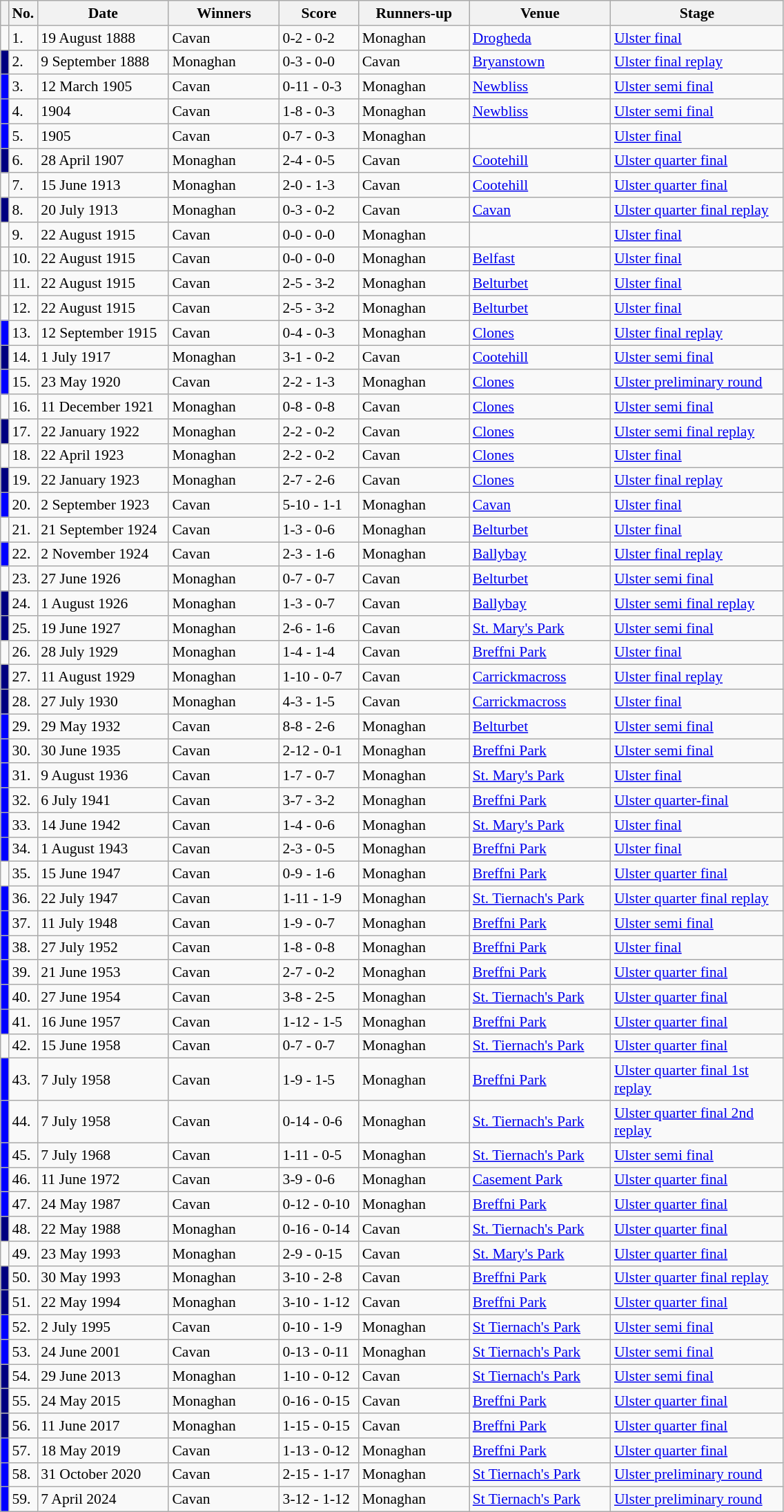<table class="wikitable" style="font-size:90%">
<tr>
<th width=1></th>
<th width=5>No.</th>
<th width=120>Date</th>
<th width=100>Winners</th>
<th width=70>Score</th>
<th width=100>Runners-up</th>
<th width=130>Venue</th>
<th width=160>Stage</th>
</tr>
<tr>
<td style="background-color:"></td>
<td>1.</td>
<td>19 August 1888</td>
<td>Cavan</td>
<td>0-2 - 0-2</td>
<td>Monaghan</td>
<td><a href='#'>Drogheda</a></td>
<td><a href='#'>Ulster final</a></td>
</tr>
<tr>
<td style="background-color:navy"></td>
<td>2.</td>
<td>9 September 1888</td>
<td>Monaghan</td>
<td>0-3 - 0-0</td>
<td>Cavan</td>
<td><a href='#'>Bryanstown</a></td>
<td><a href='#'>Ulster final replay</a></td>
</tr>
<tr>
<td style="background-color:blue"></td>
<td>3.</td>
<td>12 March 1905</td>
<td>Cavan</td>
<td>0-11 - 0-3</td>
<td>Monaghan</td>
<td><a href='#'>Newbliss</a></td>
<td><a href='#'>Ulster semi final</a></td>
</tr>
<tr>
<td style="background-color:blue"></td>
<td>4.</td>
<td>1904</td>
<td>Cavan</td>
<td>1-8 - 0-3</td>
<td>Monaghan</td>
<td><a href='#'>Newbliss</a></td>
<td><a href='#'>Ulster semi final</a></td>
</tr>
<tr>
<td style="background-color:blue"></td>
<td>5.</td>
<td>1905</td>
<td>Cavan</td>
<td>0-7 - 0-3</td>
<td>Monaghan</td>
<td><a href='#'></a></td>
<td><a href='#'>Ulster final</a></td>
</tr>
<tr>
<td style="background-color:navy"></td>
<td>6.</td>
<td>28 April 1907</td>
<td>Monaghan</td>
<td>2-4 - 0-5</td>
<td>Cavan</td>
<td><a href='#'>Cootehill</a></td>
<td><a href='#'>Ulster quarter final</a></td>
</tr>
<tr>
<td style="background-color:"></td>
<td>7.</td>
<td>15 June 1913</td>
<td>Monaghan</td>
<td>2-0 - 1-3</td>
<td>Cavan</td>
<td><a href='#'>Cootehill</a></td>
<td><a href='#'>Ulster quarter final</a></td>
</tr>
<tr>
<td style="background-color:navy"></td>
<td>8.</td>
<td>20 July  1913</td>
<td>Monaghan</td>
<td>0-3 - 0-2</td>
<td>Cavan</td>
<td><a href='#'>Cavan</a></td>
<td><a href='#'>Ulster quarter final replay</a></td>
</tr>
<tr>
<td style="background-color:"></td>
<td>9.</td>
<td>22 August 1915</td>
<td>Cavan</td>
<td>0-0 - 0-0</td>
<td>Monaghan</td>
<td></td>
<td><a href='#'>Ulster final</a></td>
</tr>
<tr>
<td style="background-color:"></td>
<td>10.</td>
<td>22 August 1915</td>
<td>Cavan</td>
<td>0-0 - 0-0</td>
<td>Monaghan</td>
<td><a href='#'>Belfast</a></td>
<td><a href='#'>Ulster final</a></td>
</tr>
<tr>
<td style="background-color:"></td>
<td>11.</td>
<td>22 August 1915</td>
<td>Cavan</td>
<td>2-5 - 3-2</td>
<td>Monaghan</td>
<td><a href='#'>Belturbet</a></td>
<td><a href='#'>Ulster final</a></td>
</tr>
<tr>
<td style="background-color:"></td>
<td>12.</td>
<td>22 August 1915</td>
<td>Cavan</td>
<td>2-5 - 3-2</td>
<td>Monaghan</td>
<td><a href='#'>Belturbet</a></td>
<td><a href='#'>Ulster final</a></td>
</tr>
<tr>
<td style="background-color:blue"></td>
<td>13.</td>
<td>12 September 1915</td>
<td>Cavan</td>
<td>0-4 - 0-3</td>
<td>Monaghan</td>
<td><a href='#'>Clones</a></td>
<td><a href='#'>Ulster final replay</a></td>
</tr>
<tr>
<td style="background-color:navy"></td>
<td>14.</td>
<td>1 July 1917</td>
<td>Monaghan</td>
<td>3-1 - 0-2</td>
<td>Cavan</td>
<td><a href='#'>Cootehill</a></td>
<td><a href='#'>Ulster semi final</a></td>
</tr>
<tr>
<td style="background-color:blue"></td>
<td>15.</td>
<td>23 May 1920</td>
<td>Cavan</td>
<td>2-2 - 1-3</td>
<td>Monaghan</td>
<td><a href='#'>Clones</a></td>
<td><a href='#'>Ulster preliminary round</a></td>
</tr>
<tr>
<td style="background-color:"></td>
<td>16.</td>
<td>11 December 1921</td>
<td>Monaghan</td>
<td>0-8 - 0-8</td>
<td>Cavan</td>
<td><a href='#'>Clones</a></td>
<td><a href='#'>Ulster semi final</a></td>
</tr>
<tr>
<td style="background-color:navy"></td>
<td>17.</td>
<td>22 January 1922</td>
<td>Monaghan</td>
<td>2-2 - 0-2</td>
<td>Cavan</td>
<td><a href='#'>Clones</a></td>
<td><a href='#'>Ulster semi final replay</a></td>
</tr>
<tr>
<td style="background-color:"></td>
<td>18.</td>
<td>22 April 1923</td>
<td>Monaghan</td>
<td>2-2 - 0-2</td>
<td>Cavan</td>
<td><a href='#'>Clones</a></td>
<td><a href='#'>Ulster final</a></td>
</tr>
<tr>
<td style="background-color:navy"></td>
<td>19.</td>
<td>22 January 1923</td>
<td>Monaghan</td>
<td>2-7 - 2-6</td>
<td>Cavan</td>
<td><a href='#'>Clones</a></td>
<td><a href='#'>Ulster final replay</a></td>
</tr>
<tr>
<td style="background-color:blue"></td>
<td>20.</td>
<td>2 September 1923</td>
<td>Cavan</td>
<td>5-10 - 1-1</td>
<td>Monaghan</td>
<td><a href='#'>Cavan</a></td>
<td><a href='#'>Ulster final</a></td>
</tr>
<tr>
<td style="background-color:"></td>
<td>21.</td>
<td>21 September 1924</td>
<td>Cavan</td>
<td>1-3 - 0-6</td>
<td>Monaghan</td>
<td><a href='#'>Belturbet</a></td>
<td><a href='#'>Ulster final</a></td>
</tr>
<tr>
<td style="background-color:blue"></td>
<td>22.</td>
<td>2 November 1924</td>
<td>Cavan</td>
<td>2-3 - 1-6</td>
<td>Monaghan</td>
<td><a href='#'>Ballybay</a></td>
<td><a href='#'>Ulster final replay</a></td>
</tr>
<tr>
<td style="background-color:"></td>
<td>23.</td>
<td>27 June 1926</td>
<td>Monaghan</td>
<td>0-7 - 0-7</td>
<td>Cavan</td>
<td><a href='#'>Belturbet</a></td>
<td><a href='#'>Ulster semi final</a></td>
</tr>
<tr>
<td style="background-color:navy"></td>
<td>24.</td>
<td>1 August 1926</td>
<td>Monaghan</td>
<td>1-3 - 0-7</td>
<td>Cavan</td>
<td><a href='#'>Ballybay</a></td>
<td><a href='#'>Ulster semi final replay</a></td>
</tr>
<tr>
<td style="background-color:navy"></td>
<td>25.</td>
<td>19 June 1927</td>
<td>Monaghan</td>
<td>2-6 - 1-6</td>
<td>Cavan</td>
<td><a href='#'>St. Mary's Park</a></td>
<td><a href='#'>Ulster semi final</a></td>
</tr>
<tr>
<td style="background-color:"></td>
<td>26.</td>
<td>28 July 1929</td>
<td>Monaghan</td>
<td>1-4 - 1-4</td>
<td>Cavan</td>
<td><a href='#'>Breffni Park</a></td>
<td><a href='#'>Ulster final</a></td>
</tr>
<tr>
<td style="background-color:navy"></td>
<td>27.</td>
<td>11 August 1929</td>
<td>Monaghan</td>
<td>1-10 - 0-7</td>
<td>Cavan</td>
<td><a href='#'>Carrickmacross</a></td>
<td><a href='#'>Ulster final replay</a></td>
</tr>
<tr>
<td style="background-color:navy"></td>
<td>28.</td>
<td>27 July 1930</td>
<td>Monaghan</td>
<td>4-3 - 1-5</td>
<td>Cavan</td>
<td><a href='#'>Carrickmacross</a></td>
<td><a href='#'>Ulster final</a></td>
</tr>
<tr>
<td style="background-color:blue"></td>
<td>29.</td>
<td>29 May 1932</td>
<td>Cavan</td>
<td>8-8 - 2-6</td>
<td>Monaghan</td>
<td><a href='#'>Belturbet</a></td>
<td><a href='#'>Ulster semi final</a></td>
</tr>
<tr>
<td style="background-color:blue"></td>
<td>30.</td>
<td>30 June 1935</td>
<td>Cavan</td>
<td>2-12 - 0-1</td>
<td>Monaghan</td>
<td><a href='#'>Breffni Park</a></td>
<td><a href='#'>Ulster semi final</a></td>
</tr>
<tr>
<td style="background-color:blue"></td>
<td>31.</td>
<td>9 August 1936</td>
<td>Cavan</td>
<td>1-7 - 0-7</td>
<td>Monaghan</td>
<td><a href='#'>St. Mary's Park</a></td>
<td><a href='#'>Ulster final</a></td>
</tr>
<tr>
<td style="background-color:blue"></td>
<td>32.</td>
<td>6 July 1941</td>
<td>Cavan</td>
<td>3-7 - 3-2</td>
<td>Monaghan</td>
<td><a href='#'>Breffni Park</a></td>
<td><a href='#'>Ulster quarter-final</a></td>
</tr>
<tr>
<td style="background-color:blue"></td>
<td>33.</td>
<td>14 June 1942</td>
<td>Cavan</td>
<td>1-4 - 0-6</td>
<td>Monaghan</td>
<td><a href='#'>St. Mary's Park</a></td>
<td><a href='#'>Ulster final</a></td>
</tr>
<tr>
<td style="background-color:blue"></td>
<td>34.</td>
<td>1 August 1943</td>
<td>Cavan</td>
<td>2-3 - 0-5</td>
<td>Monaghan</td>
<td><a href='#'>Breffni Park</a></td>
<td><a href='#'>Ulster final</a></td>
</tr>
<tr>
<td style="background-color:"></td>
<td>35.</td>
<td>15 June 1947</td>
<td>Cavan</td>
<td>0-9 - 1-6</td>
<td>Monaghan</td>
<td><a href='#'>Breffni Park</a></td>
<td><a href='#'>Ulster quarter final</a></td>
</tr>
<tr>
<td style="background-color:blue"></td>
<td>36.</td>
<td>22 July 1947</td>
<td>Cavan</td>
<td>1-11 - 1-9</td>
<td>Monaghan</td>
<td><a href='#'>St. Tiernach's Park</a></td>
<td><a href='#'>Ulster quarter final replay</a></td>
</tr>
<tr>
<td style="background-color:blue"></td>
<td>37.</td>
<td>11 July 1948</td>
<td>Cavan</td>
<td>1-9 - 0-7</td>
<td>Monaghan</td>
<td><a href='#'>Breffni Park</a></td>
<td><a href='#'>Ulster semi final</a></td>
</tr>
<tr>
<td style="background-color:blue"></td>
<td>38.</td>
<td>27 July 1952</td>
<td>Cavan</td>
<td>1-8 - 0-8</td>
<td>Monaghan</td>
<td><a href='#'>Breffni Park</a></td>
<td><a href='#'>Ulster final</a></td>
</tr>
<tr>
<td style="background-color:blue"></td>
<td>39.</td>
<td>21 June 1953</td>
<td>Cavan</td>
<td>2-7 - 0-2</td>
<td>Monaghan</td>
<td><a href='#'>Breffni Park</a></td>
<td><a href='#'>Ulster quarter final</a></td>
</tr>
<tr>
<td style="background-color:blue"></td>
<td>40.</td>
<td>27 June 1954</td>
<td>Cavan</td>
<td>3-8 - 2-5</td>
<td>Monaghan</td>
<td><a href='#'>St. Tiernach's Park</a></td>
<td><a href='#'>Ulster quarter final</a></td>
</tr>
<tr>
<td style="background-color:blue"></td>
<td>41.</td>
<td>16 June 1957</td>
<td>Cavan</td>
<td>1-12 - 1-5</td>
<td>Monaghan</td>
<td><a href='#'>Breffni Park</a></td>
<td><a href='#'>Ulster quarter final</a></td>
</tr>
<tr>
<td style="background-color:"></td>
<td>42.</td>
<td>15 June 1958</td>
<td>Cavan</td>
<td>0-7 - 0-7</td>
<td>Monaghan</td>
<td><a href='#'>St. Tiernach's Park</a></td>
<td><a href='#'>Ulster quarter final</a></td>
</tr>
<tr>
<td style="background-color:blue"></td>
<td>43.</td>
<td>7 July 1958</td>
<td>Cavan</td>
<td>1-9 - 1-5</td>
<td>Monaghan</td>
<td><a href='#'>Breffni Park</a></td>
<td><a href='#'>Ulster quarter final 1st replay</a></td>
</tr>
<tr>
<td style="background-color:blue"></td>
<td>44.</td>
<td>7 July 1958</td>
<td>Cavan</td>
<td>0-14 - 0-6</td>
<td>Monaghan</td>
<td><a href='#'>St. Tiernach's Park</a></td>
<td><a href='#'>Ulster quarter final 2nd replay</a></td>
</tr>
<tr>
<td style="background-color:blue"></td>
<td>45.</td>
<td>7 July 1968</td>
<td>Cavan</td>
<td>1-11 - 0-5</td>
<td>Monaghan</td>
<td><a href='#'>St. Tiernach's Park</a></td>
<td><a href='#'>Ulster semi final</a></td>
</tr>
<tr>
<td style="background-color:blue"></td>
<td>46.</td>
<td>11 June 1972</td>
<td>Cavan</td>
<td>3-9 - 0-6</td>
<td>Monaghan</td>
<td><a href='#'>Casement Park</a></td>
<td><a href='#'>Ulster quarter final</a></td>
</tr>
<tr>
<td style="background-color:blue"></td>
<td>47.</td>
<td>24 May 1987</td>
<td>Cavan</td>
<td>0-12 - 0-10</td>
<td>Monaghan</td>
<td><a href='#'>Breffni Park</a></td>
<td><a href='#'>Ulster quarter final</a></td>
</tr>
<tr>
<td style="background-color:navy"></td>
<td>48.</td>
<td>22 May 1988</td>
<td>Monaghan</td>
<td>0-16 - 0-14</td>
<td>Cavan</td>
<td><a href='#'>St. Tiernach's Park</a></td>
<td><a href='#'>Ulster quarter final</a></td>
</tr>
<tr>
<td style="background-color:"></td>
<td>49.</td>
<td>23 May 1993</td>
<td>Monaghan</td>
<td>2-9 - 0-15</td>
<td>Cavan</td>
<td><a href='#'>St. Mary's Park</a></td>
<td><a href='#'>Ulster quarter final</a></td>
</tr>
<tr>
<td style="background-color:navy"></td>
<td>50.</td>
<td>30 May 1993</td>
<td>Monaghan</td>
<td>3-10 - 2-8</td>
<td>Cavan</td>
<td><a href='#'>Breffni Park</a></td>
<td><a href='#'>Ulster quarter final replay</a></td>
</tr>
<tr>
<td style="background-color:navy"></td>
<td>51.</td>
<td>22 May 1994</td>
<td>Monaghan</td>
<td>3-10 - 1-12</td>
<td>Cavan</td>
<td><a href='#'>Breffni Park</a></td>
<td><a href='#'>Ulster quarter final</a></td>
</tr>
<tr>
<td style="background-color:blue"></td>
<td>52.</td>
<td>2 July 1995</td>
<td>Cavan</td>
<td>0-10 - 1-9</td>
<td>Monaghan</td>
<td><a href='#'>St Tiernach's Park</a></td>
<td><a href='#'>Ulster semi final</a></td>
</tr>
<tr>
<td style="background-color:blue"></td>
<td>53.</td>
<td>24 June 2001</td>
<td>Cavan</td>
<td>0-13 - 0-11</td>
<td>Monaghan</td>
<td><a href='#'>St Tiernach's Park</a></td>
<td><a href='#'>Ulster semi final</a></td>
</tr>
<tr>
<td style="background-color:navy"></td>
<td>54.</td>
<td>29 June 2013</td>
<td>Monaghan</td>
<td>1-10 - 0-12</td>
<td>Cavan</td>
<td><a href='#'>St Tiernach's Park</a></td>
<td><a href='#'>Ulster semi final</a></td>
</tr>
<tr>
<td style="background-color:navy"></td>
<td>55.</td>
<td>24 May 2015</td>
<td>Monaghan</td>
<td>0-16 - 0-15</td>
<td>Cavan</td>
<td><a href='#'>Breffni Park</a></td>
<td><a href='#'>Ulster quarter final</a></td>
</tr>
<tr>
<td style="background-color:navy"></td>
<td>56.</td>
<td>11 June 2017</td>
<td>Monaghan</td>
<td>1-15 - 0-15</td>
<td>Cavan</td>
<td><a href='#'>Breffni Park</a></td>
<td><a href='#'>Ulster quarter final</a></td>
</tr>
<tr>
<td style="background-color:blue"></td>
<td>57.</td>
<td>18 May 2019</td>
<td>Cavan</td>
<td>1-13 - 0-12</td>
<td>Monaghan</td>
<td><a href='#'>Breffni Park</a></td>
<td><a href='#'>Ulster quarter final</a></td>
</tr>
<tr>
<td style="background-color:blue"></td>
<td>58.</td>
<td>31 October 2020</td>
<td>Cavan</td>
<td>2-15 - 1-17</td>
<td>Monaghan</td>
<td><a href='#'>St Tiernach's Park</a></td>
<td><a href='#'>Ulster preliminary round</a></td>
</tr>
<tr>
<td style="background-color:blue"></td>
<td>59.</td>
<td>7 April 2024</td>
<td>Cavan</td>
<td>3-12 - 1-12</td>
<td>Monaghan</td>
<td><a href='#'>St Tiernach's Park</a></td>
<td><a href='#'>Ulster preliminary round</a></td>
</tr>
</table>
